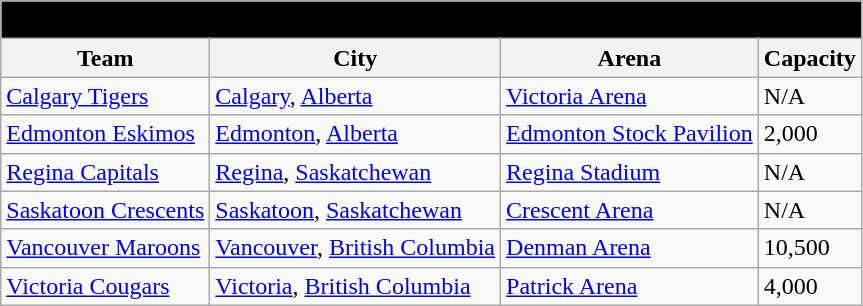<table class="wikitable" style="width:auto">
<tr>
<td bgcolor="#000000" align="center" colspan="6"><strong><span>1924–25 Western Canada Hockey League</span></strong></td>
</tr>
<tr>
<th>Team</th>
<th>City</th>
<th>Arena</th>
<th>Capacity</th>
</tr>
<tr>
<td><a href='#'>Calgary Tigers</a></td>
<td><a href='#'>Calgary</a>, <a href='#'>Alberta</a></td>
<td><a href='#'>Victoria Arena</a></td>
<td>N/A</td>
</tr>
<tr>
<td><a href='#'>Edmonton Eskimos</a></td>
<td><a href='#'>Edmonton</a>, <a href='#'>Alberta</a></td>
<td><a href='#'>Edmonton Stock Pavilion</a></td>
<td>2,000</td>
</tr>
<tr>
<td><a href='#'>Regina Capitals</a></td>
<td><a href='#'>Regina</a>, <a href='#'>Saskatchewan</a></td>
<td><a href='#'>Regina Stadium</a></td>
<td>N/A</td>
</tr>
<tr>
<td><a href='#'>Saskatoon Crescents</a></td>
<td><a href='#'>Saskatoon</a>, <a href='#'>Saskatchewan</a></td>
<td><a href='#'>Crescent Arena</a></td>
<td>N/A</td>
</tr>
<tr>
<td><a href='#'>Vancouver Maroons</a></td>
<td><a href='#'>Vancouver</a>, <a href='#'>British Columbia</a></td>
<td><a href='#'>Denman Arena</a></td>
<td>10,500</td>
</tr>
<tr>
<td><a href='#'>Victoria Cougars</a></td>
<td><a href='#'>Victoria</a>, <a href='#'>British Columbia</a></td>
<td><a href='#'>Patrick Arena</a></td>
<td>4,000</td>
</tr>
</table>
